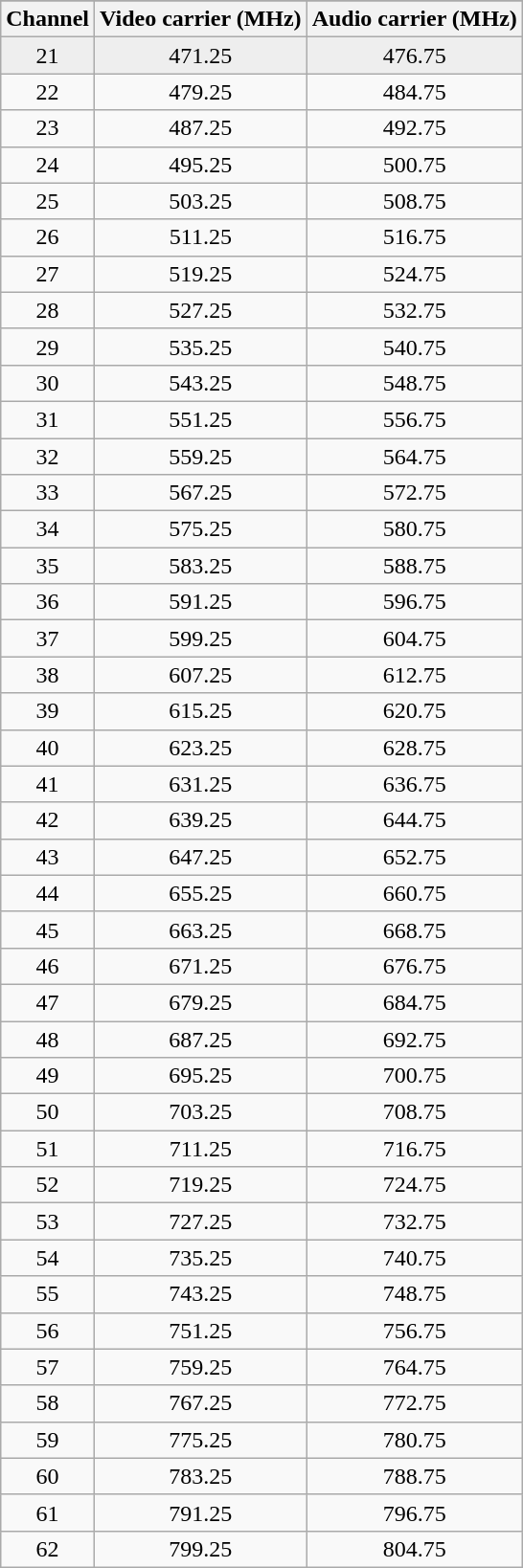<table class="wikitable" style="text-align: center; border-collapse:collapse">
<tr>
</tr>
<tr>
<th>Channel</th>
<th>Video carrier (MHz)</th>
<th>Audio carrier (MHz)</th>
</tr>
<tr bgcolor=#EEEEEE>
<td>21</td>
<td>471.25</td>
<td>476.75</td>
</tr>
<tr>
<td>22</td>
<td>479.25</td>
<td>484.75</td>
</tr>
<tr>
<td>23</td>
<td>487.25</td>
<td>492.75</td>
</tr>
<tr>
<td>24</td>
<td>495.25</td>
<td>500.75</td>
</tr>
<tr>
<td>25</td>
<td>503.25</td>
<td>508.75</td>
</tr>
<tr>
<td>26</td>
<td>511.25</td>
<td>516.75</td>
</tr>
<tr>
<td>27</td>
<td>519.25</td>
<td>524.75</td>
</tr>
<tr>
<td>28</td>
<td>527.25</td>
<td>532.75</td>
</tr>
<tr>
<td>29</td>
<td>535.25</td>
<td>540.75</td>
</tr>
<tr>
<td>30</td>
<td>543.25</td>
<td>548.75</td>
</tr>
<tr>
<td>31</td>
<td>551.25</td>
<td>556.75</td>
</tr>
<tr>
<td>32</td>
<td>559.25</td>
<td>564.75</td>
</tr>
<tr>
<td>33</td>
<td>567.25</td>
<td>572.75</td>
</tr>
<tr>
<td>34</td>
<td>575.25</td>
<td>580.75</td>
</tr>
<tr>
<td>35</td>
<td>583.25</td>
<td>588.75</td>
</tr>
<tr>
<td>36</td>
<td>591.25</td>
<td>596.75</td>
</tr>
<tr>
<td>37</td>
<td>599.25</td>
<td>604.75</td>
</tr>
<tr>
<td>38</td>
<td>607.25</td>
<td>612.75</td>
</tr>
<tr>
<td>39</td>
<td>615.25</td>
<td>620.75</td>
</tr>
<tr>
<td>40</td>
<td>623.25</td>
<td>628.75</td>
</tr>
<tr>
<td>41</td>
<td>631.25</td>
<td>636.75</td>
</tr>
<tr>
<td>42</td>
<td>639.25</td>
<td>644.75</td>
</tr>
<tr>
<td>43</td>
<td>647.25</td>
<td>652.75</td>
</tr>
<tr>
<td>44</td>
<td>655.25</td>
<td>660.75</td>
</tr>
<tr>
<td>45</td>
<td>663.25</td>
<td>668.75</td>
</tr>
<tr>
<td>46</td>
<td>671.25</td>
<td>676.75</td>
</tr>
<tr>
<td>47</td>
<td>679.25</td>
<td>684.75</td>
</tr>
<tr>
<td>48</td>
<td>687.25</td>
<td>692.75</td>
</tr>
<tr>
<td>49</td>
<td>695.25</td>
<td>700.75</td>
</tr>
<tr>
<td>50</td>
<td>703.25</td>
<td>708.75</td>
</tr>
<tr>
<td>51</td>
<td>711.25</td>
<td>716.75</td>
</tr>
<tr>
<td>52</td>
<td>719.25</td>
<td>724.75</td>
</tr>
<tr>
<td>53</td>
<td>727.25</td>
<td>732.75</td>
</tr>
<tr>
<td>54</td>
<td>735.25</td>
<td>740.75</td>
</tr>
<tr>
<td>55</td>
<td>743.25</td>
<td>748.75</td>
</tr>
<tr>
<td>56</td>
<td>751.25</td>
<td>756.75</td>
</tr>
<tr>
<td>57</td>
<td>759.25</td>
<td>764.75</td>
</tr>
<tr>
<td>58</td>
<td>767.25</td>
<td>772.75</td>
</tr>
<tr>
<td>59</td>
<td>775.25</td>
<td>780.75</td>
</tr>
<tr>
<td>60</td>
<td>783.25</td>
<td>788.75</td>
</tr>
<tr>
<td>61</td>
<td>791.25</td>
<td>796.75</td>
</tr>
<tr>
<td>62</td>
<td>799.25</td>
<td>804.75</td>
</tr>
</table>
